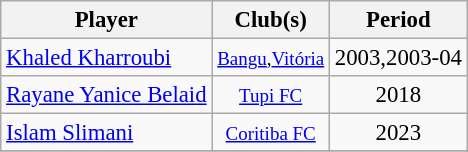<table class="wikitable collapsible collapsed" style="text-align:center;font-size:95%">
<tr>
<th scope="col">Player</th>
<th scope="col" class="unsortable">Club(s)</th>
<th scope="col">Period</th>
</tr>
<tr>
<td align="left"><a href='#'>Khaled Kharroubi</a></td>
<td><small><a href='#'>Bangu</a>,<a href='#'>Vitória</a></small></td>
<td>2003,2003-04</td>
</tr>
<tr>
<td align="left"><a href='#'>Rayane Yanice Belaid</a></td>
<td><small><a href='#'>Tupi FC</a></small></td>
<td>2018</td>
</tr>
<tr>
<td align="left"><a href='#'>Islam Slimani</a></td>
<td><small><a href='#'>Coritiba FC</a></small></td>
<td>2023</td>
</tr>
<tr>
</tr>
</table>
